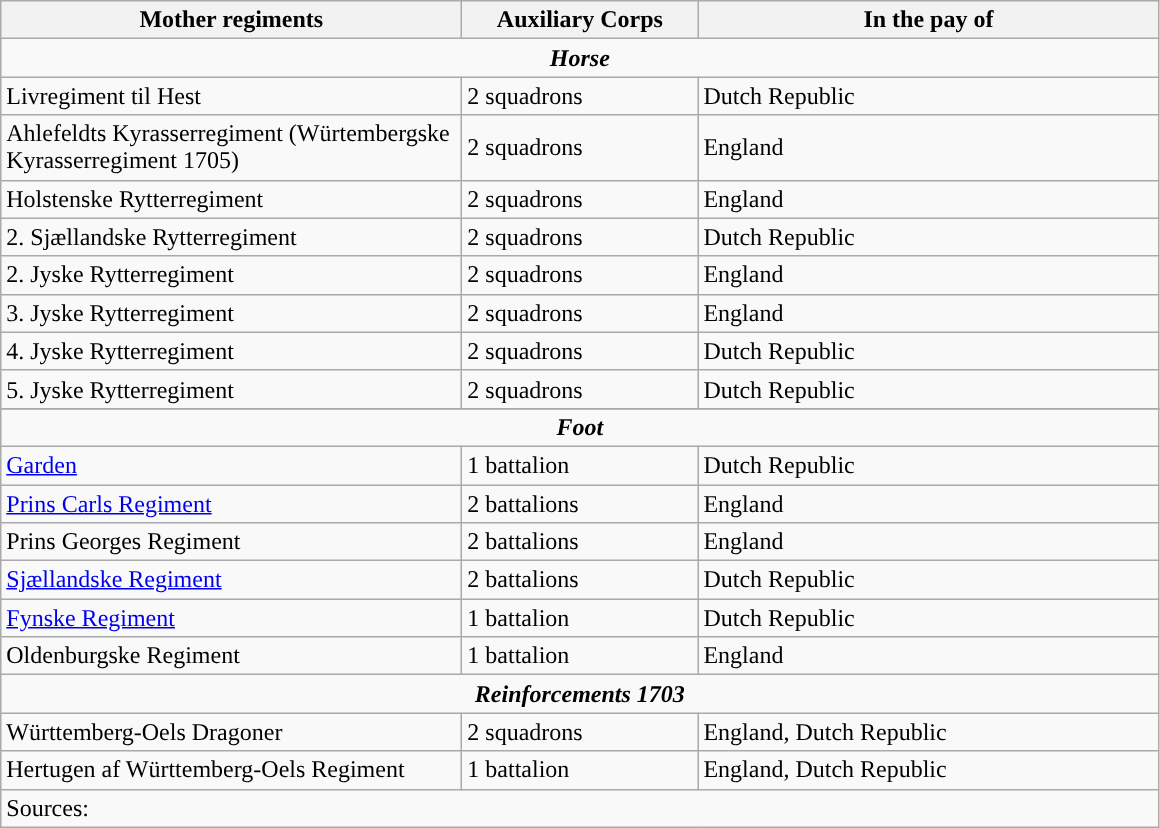<table class="wikitable">
<tr>
<th align="left" width="300">Mother regiments</th>
<th align="left" width="150">Auxiliary Corps</th>
<th align="left" width="300">In the pay of</th>
</tr>
<tr>
<td colspan=3 style="text-align:center;"><strong><em>Horse</em></strong></td>
</tr>
<tr>
<td>Livregiment til Hest</td>
<td>2 squadrons</td>
<td>Dutch Republic</td>
</tr>
<tr>
<td>Ahlefeldts Kyrasserregiment (Würtembergske Kyrasserregiment 1705)</td>
<td>2 squadrons</td>
<td>England</td>
</tr>
<tr>
<td>Holstenske Rytterregiment</td>
<td>2 squadrons</td>
<td>England</td>
</tr>
<tr>
<td>2. Sjællandske Rytterregiment</td>
<td>2 squadrons</td>
<td>Dutch Republic</td>
</tr>
<tr>
<td>2. Jyske Rytterregiment</td>
<td>2 squadrons</td>
<td>England</td>
</tr>
<tr>
<td>3. Jyske Rytterregiment</td>
<td>2 squadrons</td>
<td>England</td>
</tr>
<tr>
<td>4. Jyske Rytterregiment</td>
<td>2 squadrons</td>
<td>Dutch Republic</td>
</tr>
<tr>
<td>5. Jyske Rytterregiment</td>
<td>2 squadrons</td>
<td>Dutch Republic</td>
</tr>
<tr>
</tr>
<tr>
<td colspan=3 style="text-align:center;"><strong><em>Foot</em></strong></td>
</tr>
<tr>
<td><a href='#'>Garden</a></td>
<td>1 battalion</td>
<td>Dutch Republic</td>
</tr>
<tr>
<td><a href='#'>Prins Carls Regiment</a></td>
<td>2 battalions</td>
<td>England</td>
</tr>
<tr>
<td>Prins Georges Regiment</td>
<td>2 battalions</td>
<td>England</td>
</tr>
<tr>
<td><a href='#'>Sjællandske Regiment</a></td>
<td>2 battalions</td>
<td>Dutch Republic</td>
</tr>
<tr>
<td><a href='#'>Fynske Regiment</a></td>
<td>1 battalion</td>
<td>Dutch Republic</td>
</tr>
<tr>
<td>Oldenburgske Regiment</td>
<td>1 battalion</td>
<td>England</td>
</tr>
<tr>
<td colspan=3 style="text-align:center;"><strong><em>Reinforcements 1703</em></strong></td>
</tr>
<tr>
<td>Württemberg-Oels Dragoner</td>
<td>2 squadrons</td>
<td>England, Dutch Republic</td>
</tr>
<tr>
<td>Hertugen af Württemberg-Oels Regiment</td>
<td>1 battalion</td>
<td>England, Dutch Republic</td>
</tr>
<tr>
<td colspan=3>Sources:</td>
</tr>
</table>
